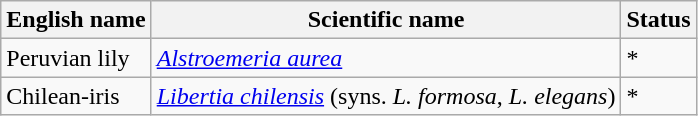<table class="wikitable" |>
<tr>
<th>English name</th>
<th>Scientific name</th>
<th>Status</th>
</tr>
<tr>
<td>Peruvian lily</td>
<td><em><a href='#'>Alstroemeria aurea</a></em></td>
<td>*</td>
</tr>
<tr>
<td>Chilean-iris</td>
<td><em><a href='#'>Libertia chilensis</a></em> (syns. <em>L. formosa</em>, <em>L. elegans</em>)</td>
<td>*</td>
</tr>
</table>
